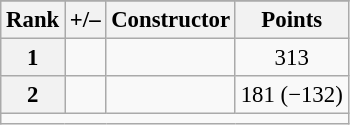<table class="wikitable" style="font-size: 95%;">
<tr>
</tr>
<tr>
<th scope="col">Rank</th>
<th scope="col">+/–</th>
<th scope="col">Constructor</th>
<th scope="col">Points</th>
</tr>
<tr>
<th scope="row">1</th>
<td align="left"></td>
<td></td>
<td align="center">313</td>
</tr>
<tr>
<th scope="row">2</th>
<td align="left"></td>
<td></td>
<td align="center">181 (−132)</td>
</tr>
<tr class="sortbottom">
<td colspan="9"></td>
</tr>
</table>
